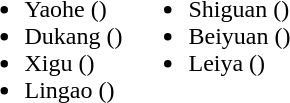<table>
<tr>
<td valign="top"><br><ul><li>Yaohe ()</li><li>Dukang ()</li><li>Xigu ()</li><li>Lingao ()</li></ul></td>
<td valign="top"><br><ul><li>Shiguan ()</li><li>Beiyuan ()</li><li>Leiya ()</li></ul></td>
</tr>
</table>
